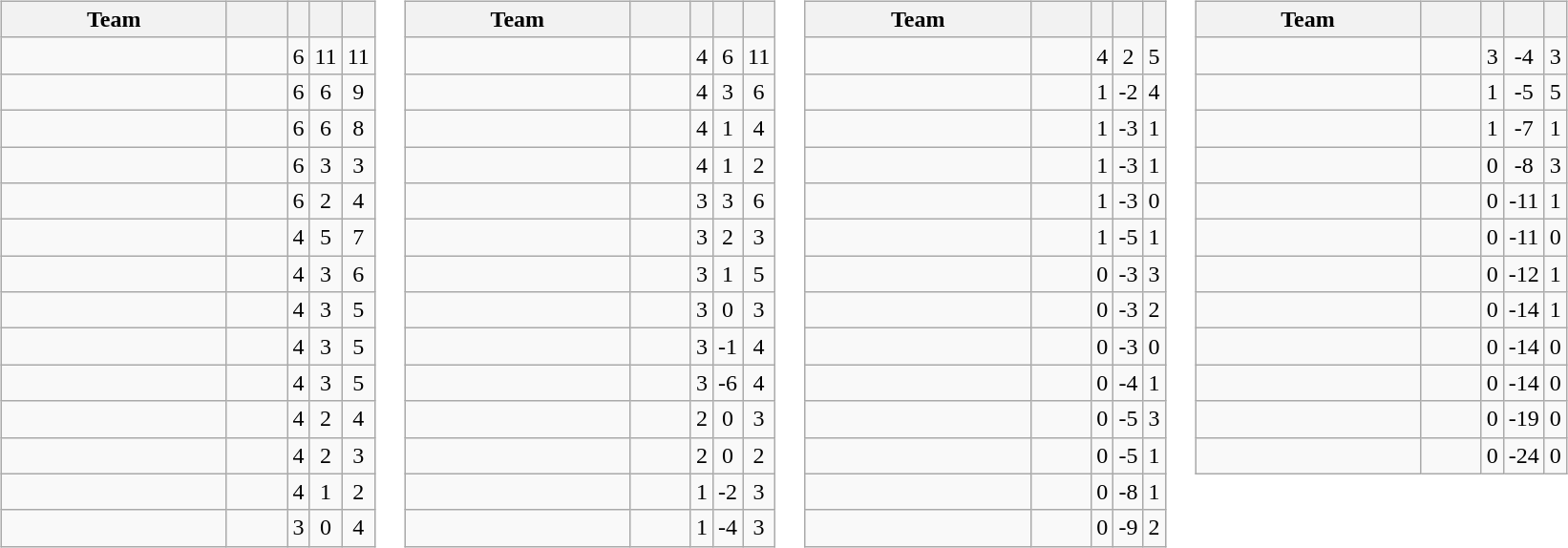<table>
<tr valign=top>
<td><br><table class="wikitable" style="text-align: center;">
<tr>
<th width=150>Team</th>
<th width=35></th>
<th width=8></th>
<th width=8></th>
<th width=8></th>
</tr>
<tr>
<td align=left></td>
<td></td>
<td>6</td>
<td>11</td>
<td>11</td>
</tr>
<tr>
<td align=left></td>
<td></td>
<td>6</td>
<td>6</td>
<td>9</td>
</tr>
<tr>
<td align=left></td>
<td></td>
<td>6</td>
<td>6</td>
<td>8</td>
</tr>
<tr>
<td align=left></td>
<td></td>
<td>6</td>
<td>3</td>
<td>3</td>
</tr>
<tr>
<td align=left></td>
<td></td>
<td>6</td>
<td>2</td>
<td>4</td>
</tr>
<tr>
<td align=left></td>
<td></td>
<td>4</td>
<td>5</td>
<td>7</td>
</tr>
<tr>
<td align=left></td>
<td></td>
<td>4</td>
<td>3</td>
<td>6</td>
</tr>
<tr>
<td align=left></td>
<td></td>
<td>4</td>
<td>3</td>
<td>5</td>
</tr>
<tr>
<td align=left></td>
<td></td>
<td>4</td>
<td>3</td>
<td>5</td>
</tr>
<tr>
<td align=left></td>
<td></td>
<td>4</td>
<td>3</td>
<td>5</td>
</tr>
<tr>
<td align=left></td>
<td></td>
<td>4</td>
<td>2</td>
<td>4</td>
</tr>
<tr>
<td align=left></td>
<td></td>
<td>4</td>
<td>2</td>
<td>3</td>
</tr>
<tr>
<td align=left></td>
<td></td>
<td>4</td>
<td>1</td>
<td>2</td>
</tr>
<tr>
<td align=left></td>
<td></td>
<td>3</td>
<td>0</td>
<td>4</td>
</tr>
</table>
</td>
<td><br><table class="wikitable" style="text-align: center;">
<tr>
<th width=150>Team</th>
<th width=35></th>
<th width=8></th>
<th width=8></th>
<th width=8></th>
</tr>
<tr>
<td align=left></td>
<td></td>
<td>4</td>
<td>6</td>
<td>11</td>
</tr>
<tr>
<td align=left></td>
<td></td>
<td>4</td>
<td>3</td>
<td>6</td>
</tr>
<tr>
<td align=left></td>
<td></td>
<td>4</td>
<td>1</td>
<td>4</td>
</tr>
<tr>
<td align=left></td>
<td></td>
<td>4</td>
<td>1</td>
<td>2</td>
</tr>
<tr>
<td align=left></td>
<td></td>
<td>3</td>
<td>3</td>
<td>6</td>
</tr>
<tr>
<td align=left></td>
<td></td>
<td>3</td>
<td>2</td>
<td>3</td>
</tr>
<tr>
<td align=left></td>
<td></td>
<td>3</td>
<td>1</td>
<td>5</td>
</tr>
<tr>
<td align=left></td>
<td></td>
<td>3</td>
<td>0</td>
<td>3</td>
</tr>
<tr>
<td align=left></td>
<td></td>
<td>3</td>
<td>-1</td>
<td>4</td>
</tr>
<tr>
<td align=left></td>
<td></td>
<td>3</td>
<td>-6</td>
<td>4</td>
</tr>
<tr>
<td align=left></td>
<td></td>
<td>2</td>
<td>0</td>
<td>3</td>
</tr>
<tr>
<td align=left></td>
<td></td>
<td>2</td>
<td>0</td>
<td>2</td>
</tr>
<tr>
<td align=left></td>
<td></td>
<td>1</td>
<td>-2</td>
<td>3</td>
</tr>
<tr>
<td align=left></td>
<td></td>
<td>1</td>
<td>-4</td>
<td>3</td>
</tr>
</table>
</td>
<td><br><table class="wikitable" style="text-align: center;">
<tr>
<th width=150>Team</th>
<th width=35></th>
<th width=8></th>
<th width=8></th>
<th width=8></th>
</tr>
<tr>
<td align=left></td>
<td></td>
<td>4</td>
<td>2</td>
<td>5</td>
</tr>
<tr>
<td align=left></td>
<td></td>
<td>1</td>
<td>-2</td>
<td>4</td>
</tr>
<tr>
<td align=left></td>
<td></td>
<td>1</td>
<td>-3</td>
<td>1</td>
</tr>
<tr>
<td align=left></td>
<td></td>
<td>1</td>
<td>-3</td>
<td>1</td>
</tr>
<tr>
<td align=left></td>
<td></td>
<td>1</td>
<td>-3</td>
<td>0</td>
</tr>
<tr>
<td align=left></td>
<td></td>
<td>1</td>
<td>-5</td>
<td>1</td>
</tr>
<tr>
<td align=left></td>
<td></td>
<td>0</td>
<td>-3</td>
<td>3</td>
</tr>
<tr>
<td align=left></td>
<td></td>
<td>0</td>
<td>-3</td>
<td>2</td>
</tr>
<tr>
<td align=left></td>
<td></td>
<td>0</td>
<td>-3</td>
<td>0</td>
</tr>
<tr>
<td align=left></td>
<td></td>
<td>0</td>
<td>-4</td>
<td>1</td>
</tr>
<tr>
<td align=left></td>
<td></td>
<td>0</td>
<td>-5</td>
<td>3</td>
</tr>
<tr>
<td align=left></td>
<td></td>
<td>0</td>
<td>-5</td>
<td>1</td>
</tr>
<tr>
<td align=left></td>
<td></td>
<td>0</td>
<td>-8</td>
<td>1</td>
</tr>
<tr>
<td align=left></td>
<td></td>
<td>0</td>
<td>-9</td>
<td>2</td>
</tr>
</table>
</td>
<td><br><table class="wikitable" style="text-align: center;">
<tr>
<th width=150>Team</th>
<th width=35></th>
<th width=8></th>
<th width=8></th>
<th width=8></th>
</tr>
<tr>
<td align=left></td>
<td></td>
<td>3</td>
<td>-4</td>
<td>3</td>
</tr>
<tr>
<td align=left></td>
<td></td>
<td>1</td>
<td>-5</td>
<td>5</td>
</tr>
<tr>
<td align=left></td>
<td></td>
<td>1</td>
<td>-7</td>
<td>1</td>
</tr>
<tr>
<td align=left></td>
<td></td>
<td>0</td>
<td>-8</td>
<td>3</td>
</tr>
<tr>
<td align=left></td>
<td></td>
<td>0</td>
<td>-11</td>
<td>1</td>
</tr>
<tr>
<td align=left></td>
<td></td>
<td>0</td>
<td>-11</td>
<td>0</td>
</tr>
<tr>
<td align=left></td>
<td></td>
<td>0</td>
<td>-12</td>
<td>1</td>
</tr>
<tr>
<td align=left></td>
<td></td>
<td>0</td>
<td>-14</td>
<td>1</td>
</tr>
<tr>
<td align=left></td>
<td></td>
<td>0</td>
<td>-14</td>
<td>0</td>
</tr>
<tr>
<td align=left></td>
<td></td>
<td>0</td>
<td>-14</td>
<td>0</td>
</tr>
<tr>
<td align=left></td>
<td></td>
<td>0</td>
<td>-19</td>
<td>0</td>
</tr>
<tr>
<td align=left></td>
<td></td>
<td>0</td>
<td>-24</td>
<td>0</td>
</tr>
</table>
</td>
</tr>
</table>
